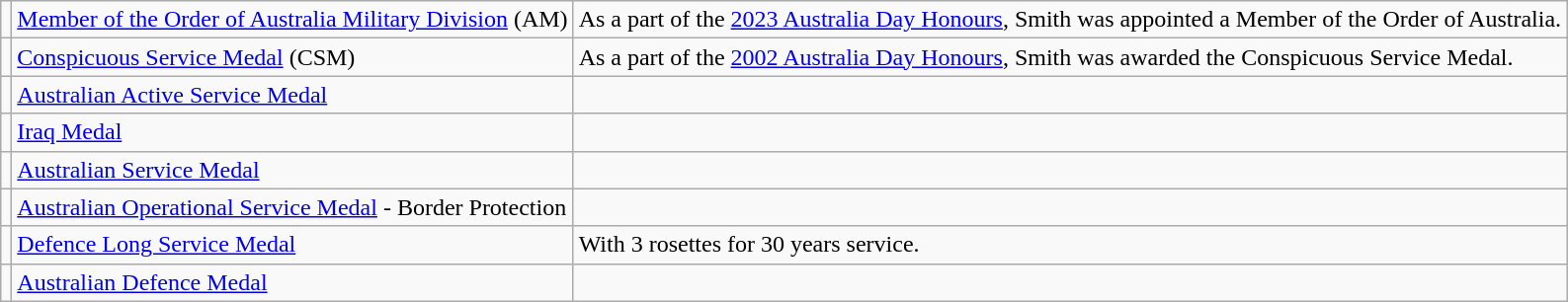<table class="wikitable">
<tr>
<td></td>
<td><a href='#'>Member of the Order of Australia Military Division</a> (AM)</td>
<td>As a part of the <a href='#'>2023 Australia Day Honours</a>, Smith was appointed a Member of the Order of Australia.</td>
</tr>
<tr>
<td></td>
<td><a href='#'>Conspicuous Service Medal</a> (CSM)</td>
<td>As a part of the <a href='#'>2002 Australia Day Honours</a>, Smith was awarded the Conspicuous Service Medal.</td>
</tr>
<tr>
<td></td>
<td><a href='#'>Australian Active Service Medal</a></td>
<td></td>
</tr>
<tr>
<td></td>
<td><a href='#'> Iraq Medal</a></td>
<td></td>
</tr>
<tr>
<td></td>
<td><a href='#'>Australian Service Medal</a></td>
<td></td>
</tr>
<tr>
<td></td>
<td><a href='#'>Australian Operational Service Medal</a> - Border Protection</td>
<td></td>
</tr>
<tr>
<td></td>
<td><a href='#'>Defence Long Service Medal</a></td>
<td>With 3 rosettes for 30 years service.</td>
</tr>
<tr>
<td></td>
<td><a href='#'>Australian Defence Medal</a></td>
</tr>
</table>
